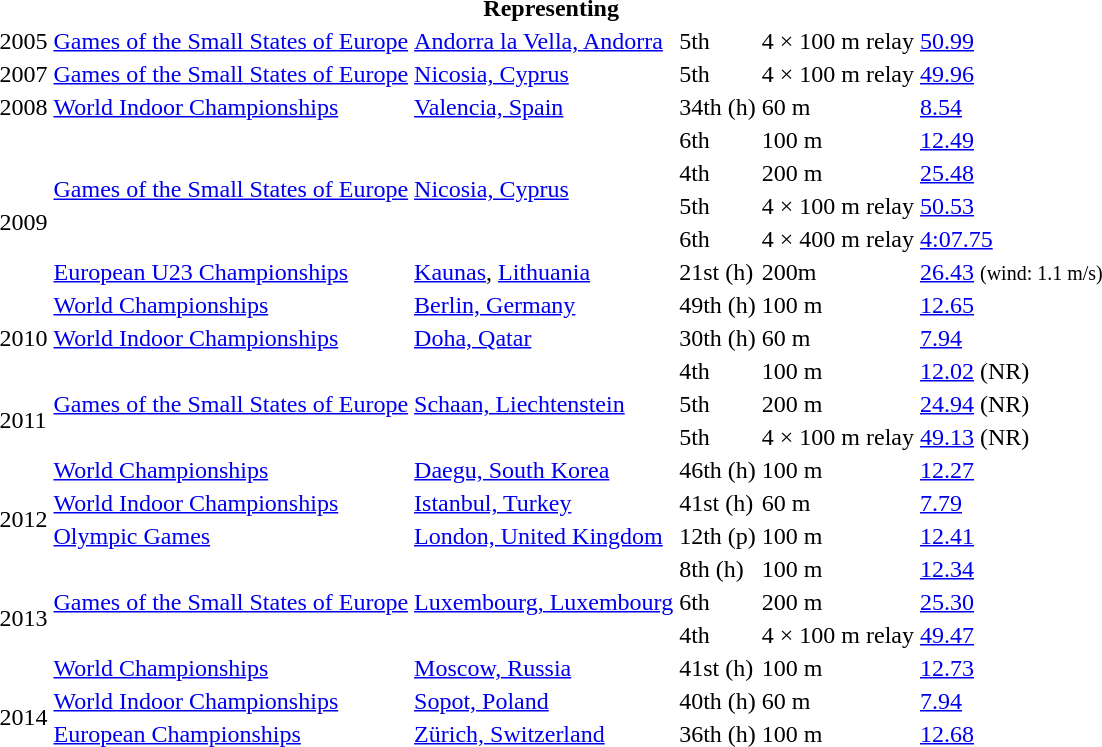<table>
<tr>
<th colspan="6">Representing </th>
</tr>
<tr>
<td>2005</td>
<td><a href='#'>Games of the Small States of Europe</a></td>
<td><a href='#'>Andorra la Vella, Andorra</a></td>
<td>5th</td>
<td>4 × 100 m relay</td>
<td><a href='#'>50.99</a></td>
</tr>
<tr>
<td>2007</td>
<td><a href='#'>Games of the Small States of Europe</a></td>
<td><a href='#'>Nicosia, Cyprus</a></td>
<td>5th</td>
<td>4 × 100 m relay</td>
<td><a href='#'>49.96</a></td>
</tr>
<tr>
<td>2008</td>
<td><a href='#'>World Indoor Championships</a></td>
<td><a href='#'>Valencia, Spain</a></td>
<td>34th (h)</td>
<td>60 m</td>
<td><a href='#'>8.54</a></td>
</tr>
<tr>
<td rowspan=6>2009</td>
<td rowspan=4><a href='#'>Games of the Small States of Europe</a></td>
<td rowspan=4><a href='#'>Nicosia, Cyprus</a></td>
<td>6th</td>
<td>100 m</td>
<td><a href='#'>12.49</a></td>
</tr>
<tr>
<td>4th</td>
<td>200 m</td>
<td><a href='#'>25.48</a></td>
</tr>
<tr>
<td>5th</td>
<td>4 × 100 m relay</td>
<td><a href='#'>50.53</a></td>
</tr>
<tr>
<td>6th</td>
<td>4 × 400 m relay</td>
<td><a href='#'>4:07.75</a></td>
</tr>
<tr>
<td><a href='#'>European U23 Championships</a></td>
<td><a href='#'>Kaunas</a>, <a href='#'>Lithuania</a></td>
<td>21st (h)</td>
<td>200m</td>
<td><a href='#'>26.43</a> <small>(wind: 1.1 m/s)</small></td>
</tr>
<tr>
<td><a href='#'>World Championships</a></td>
<td><a href='#'>Berlin, Germany</a></td>
<td>49th (h)</td>
<td>100 m</td>
<td><a href='#'>12.65</a></td>
</tr>
<tr>
<td>2010</td>
<td><a href='#'>World Indoor Championships</a></td>
<td><a href='#'>Doha, Qatar</a></td>
<td>30th (h)</td>
<td>60 m</td>
<td><a href='#'>7.94</a></td>
</tr>
<tr>
<td rowspan=4>2011</td>
<td rowspan=3><a href='#'>Games of the Small States of Europe</a></td>
<td rowspan=3><a href='#'>Schaan, Liechtenstein</a></td>
<td>4th</td>
<td>100 m</td>
<td><a href='#'>12.02</a> (NR)</td>
</tr>
<tr>
<td>5th</td>
<td>200 m</td>
<td><a href='#'>24.94</a> (NR)</td>
</tr>
<tr>
<td>5th</td>
<td>4 × 100 m relay</td>
<td><a href='#'>49.13</a> (NR)</td>
</tr>
<tr>
<td><a href='#'>World Championships</a></td>
<td><a href='#'>Daegu, South Korea</a></td>
<td>46th (h)</td>
<td>100 m</td>
<td><a href='#'>12.27</a></td>
</tr>
<tr>
<td rowspan=2>2012</td>
<td><a href='#'>World Indoor Championships</a></td>
<td><a href='#'>Istanbul, Turkey</a></td>
<td>41st (h)</td>
<td>60 m</td>
<td><a href='#'>7.79</a></td>
</tr>
<tr>
<td><a href='#'>Olympic Games</a></td>
<td><a href='#'>London, United Kingdom</a></td>
<td>12th (p)</td>
<td>100 m</td>
<td><a href='#'>12.41</a></td>
</tr>
<tr>
<td rowspan=4>2013</td>
<td rowspan=3><a href='#'>Games of the Small States of Europe</a></td>
<td rowspan=3><a href='#'>Luxembourg, Luxembourg</a></td>
<td>8th (h)</td>
<td>100 m</td>
<td><a href='#'>12.34</a></td>
</tr>
<tr>
<td>6th</td>
<td>200 m</td>
<td><a href='#'>25.30</a></td>
</tr>
<tr>
<td>4th</td>
<td>4 × 100 m relay</td>
<td><a href='#'>49.47</a></td>
</tr>
<tr>
<td><a href='#'>World Championships</a></td>
<td><a href='#'>Moscow, Russia</a></td>
<td>41st (h)</td>
<td>100 m</td>
<td><a href='#'>12.73</a></td>
</tr>
<tr>
<td rowspan=2>2014</td>
<td><a href='#'>World Indoor Championships</a></td>
<td><a href='#'>Sopot, Poland</a></td>
<td>40th (h)</td>
<td>60 m</td>
<td><a href='#'>7.94</a></td>
</tr>
<tr>
<td><a href='#'>European Championships</a></td>
<td><a href='#'>Zürich, Switzerland</a></td>
<td>36th (h)</td>
<td>100 m</td>
<td><a href='#'>12.68</a></td>
</tr>
</table>
